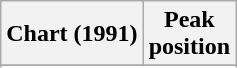<table class="wikitable sortable plainrowheaders" style="text-align:center">
<tr>
<th scope="col">Chart (1991)</th>
<th scope="col">Peak<br>position</th>
</tr>
<tr>
</tr>
<tr>
</tr>
</table>
